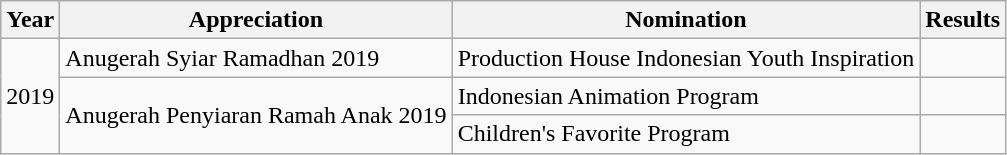<table class="wikitable plainrowheaders">
<tr>
<th scope="col">Year</th>
<th scope="col">Appreciation</th>
<th scope="col">Nomination</th>
<th scope="col">Results</th>
</tr>
<tr>
<td scope="row" rowspan=3>2019</td>
<td>Anugerah Syiar Ramadhan 2019</td>
<td>Production House Indonesian Youth Inspiration</td>
<td></td>
</tr>
<tr>
<td scope="row" rowspan=2>Anugerah Penyiaran Ramah Anak 2019</td>
<td>Indonesian Animation Program</td>
<td></td>
</tr>
<tr>
<td scope="row">Children's Favorite Program</td>
<td></td>
</tr>
</table>
